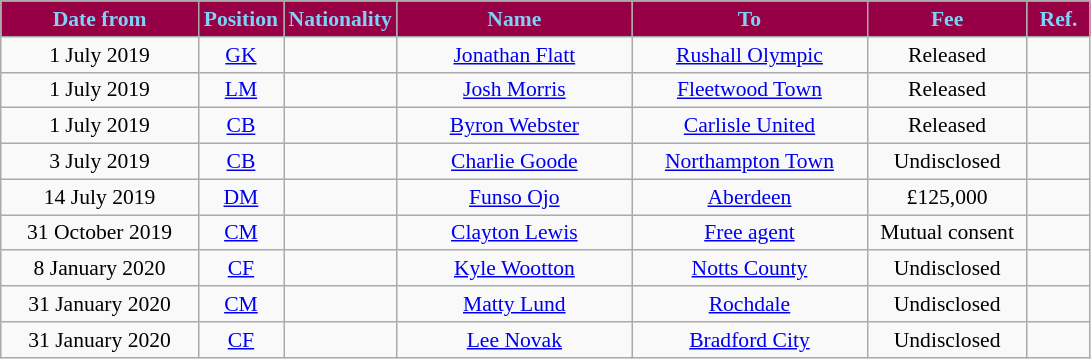<table class="wikitable"  style="text-align:center; font-size:90%; ">
<tr>
<th style="background:#970045; color:#7ed1f7; width:125px;">Date from</th>
<th style="background:#970045; color:#7ed1f7; width:50px;">Position</th>
<th style="background:#970045; color:#7ed1f7; width:50px;">Nationality</th>
<th style="background:#970045; color:#7ed1f7; width:150px;">Name</th>
<th style="background:#970045; color:#7ed1f7; width:150px;">To</th>
<th style="background:#970045; color:#7ed1f7; width:100px;">Fee</th>
<th style="background:#970045; color:#7ed1f7; width:35px;">Ref.</th>
</tr>
<tr>
<td>1 July 2019</td>
<td><a href='#'>GK</a></td>
<td></td>
<td><a href='#'>Jonathan Flatt</a></td>
<td> <a href='#'>Rushall Olympic</a></td>
<td>Released</td>
<td></td>
</tr>
<tr>
<td>1 July 2019</td>
<td><a href='#'>LM</a></td>
<td></td>
<td><a href='#'>Josh Morris</a></td>
<td> <a href='#'>Fleetwood Town</a></td>
<td>Released</td>
<td></td>
</tr>
<tr>
<td>1 July 2019</td>
<td><a href='#'>CB</a></td>
<td></td>
<td><a href='#'>Byron Webster</a></td>
<td> <a href='#'>Carlisle United</a></td>
<td>Released</td>
<td></td>
</tr>
<tr>
<td>3 July 2019</td>
<td><a href='#'>CB</a></td>
<td></td>
<td><a href='#'>Charlie Goode</a></td>
<td> <a href='#'>Northampton Town</a></td>
<td>Undisclosed</td>
<td></td>
</tr>
<tr>
<td>14 July 2019</td>
<td><a href='#'>DM</a></td>
<td></td>
<td><a href='#'>Funso Ojo</a></td>
<td> <a href='#'>Aberdeen</a></td>
<td>£125,000</td>
<td></td>
</tr>
<tr>
<td>31 October 2019</td>
<td><a href='#'>CM</a></td>
<td></td>
<td><a href='#'>Clayton Lewis</a></td>
<td> <a href='#'>Free agent</a></td>
<td>Mutual consent</td>
<td></td>
</tr>
<tr>
<td>8 January 2020</td>
<td><a href='#'>CF</a></td>
<td></td>
<td><a href='#'>Kyle Wootton</a></td>
<td> <a href='#'>Notts County</a></td>
<td>Undisclosed</td>
<td></td>
</tr>
<tr>
<td>31 January 2020</td>
<td><a href='#'>CM</a></td>
<td></td>
<td><a href='#'>Matty Lund</a></td>
<td> <a href='#'>Rochdale</a></td>
<td>Undisclosed</td>
<td></td>
</tr>
<tr>
<td>31 January 2020</td>
<td><a href='#'>CF</a></td>
<td></td>
<td><a href='#'>Lee Novak</a></td>
<td> <a href='#'>Bradford City</a></td>
<td>Undisclosed</td>
<td></td>
</tr>
</table>
